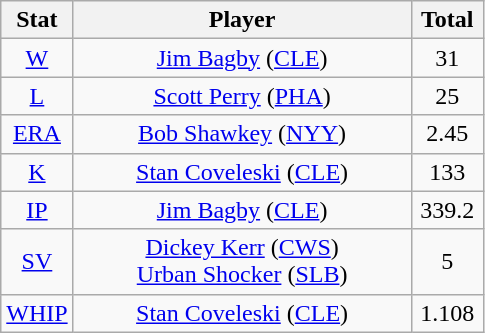<table class="wikitable" style="text-align:center;">
<tr>
<th style="width:15%;">Stat</th>
<th>Player</th>
<th style="width:15%;">Total</th>
</tr>
<tr>
<td><a href='#'>W</a></td>
<td><a href='#'>Jim Bagby</a> (<a href='#'>CLE</a>)</td>
<td>31</td>
</tr>
<tr>
<td><a href='#'>L</a></td>
<td><a href='#'>Scott Perry</a> (<a href='#'>PHA</a>)</td>
<td>25</td>
</tr>
<tr>
<td><a href='#'>ERA</a></td>
<td><a href='#'>Bob Shawkey</a> (<a href='#'>NYY</a>)</td>
<td>2.45</td>
</tr>
<tr>
<td><a href='#'>K</a></td>
<td><a href='#'>Stan Coveleski</a> (<a href='#'>CLE</a>)</td>
<td>133</td>
</tr>
<tr>
<td><a href='#'>IP</a></td>
<td><a href='#'>Jim Bagby</a> (<a href='#'>CLE</a>)</td>
<td>339.2</td>
</tr>
<tr>
<td><a href='#'>SV</a></td>
<td><a href='#'>Dickey Kerr</a> (<a href='#'>CWS</a>)<br><a href='#'>Urban Shocker</a> (<a href='#'>SLB</a>)</td>
<td>5</td>
</tr>
<tr>
<td><a href='#'>WHIP</a></td>
<td><a href='#'>Stan Coveleski</a> (<a href='#'>CLE</a>)</td>
<td>1.108</td>
</tr>
</table>
